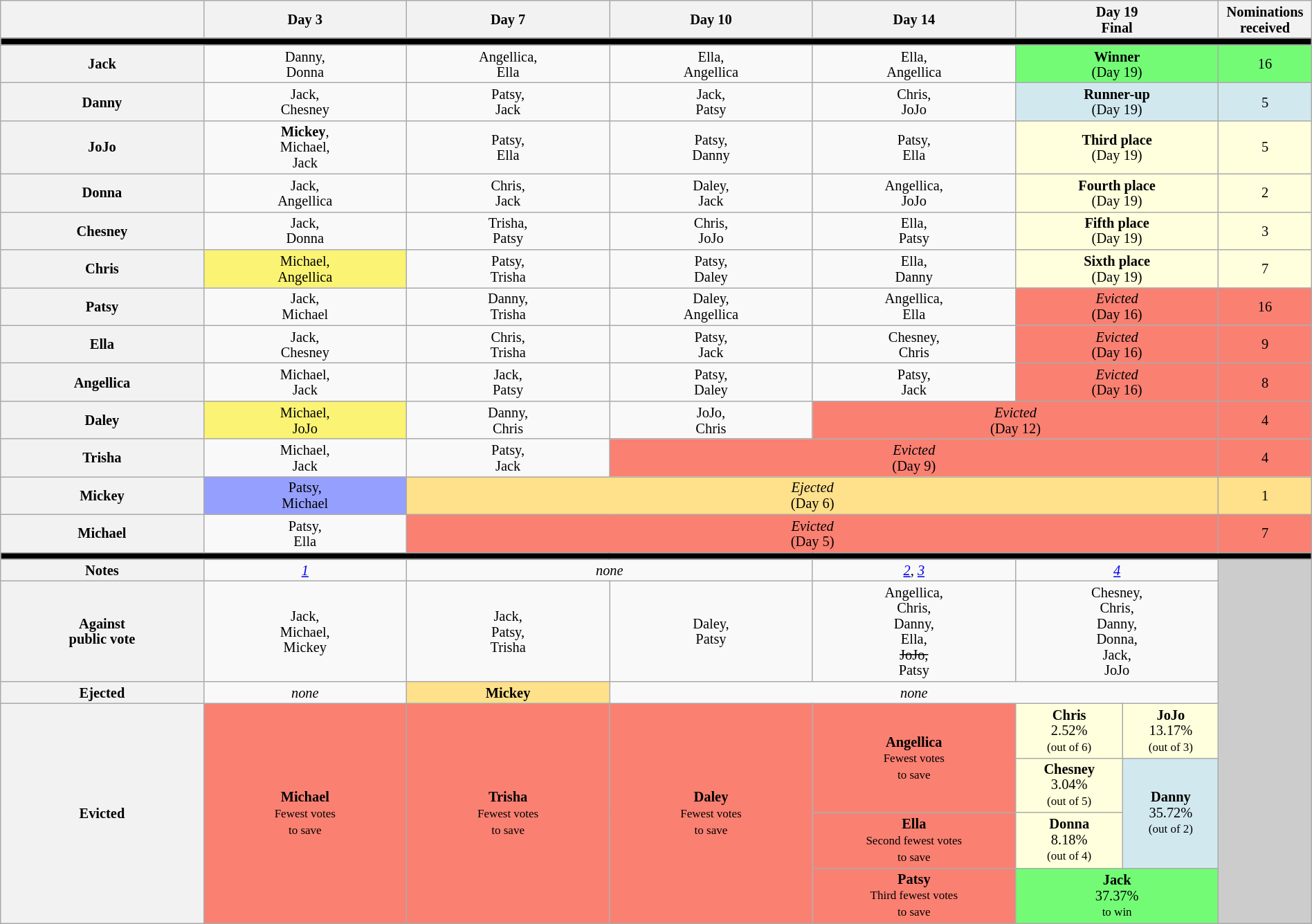<table class="wikitable" style="text-align:center; width:100%; font-size:85%; line-height:15px;">
<tr>
<th style="width:9%"></th>
<th style="width:9%">Day 3</th>
<th style="width:9%">Day 7</th>
<th style="width:9%">Day 10</th>
<th style="width:9%">Day  14</th>
<th style="width:9%" colspan=2>Day 19<br>Final</th>
<th style="width:1%">Nominations<br>received</th>
</tr>
<tr>
<th style="background:#000" colspan="8"></th>
</tr>
<tr>
<th>Jack</th>
<td>Danny,<br>Donna</td>
<td>Angellica,<br>Ella</td>
<td>Ella,<br>Angellica</td>
<td>Ella,<br>Angellica</td>
<td colspan="2" bgcolor="#73FB76"><strong>Winner</strong><br>(Day 19)</td>
<td style="background:#73FB76;">16</td>
</tr>
<tr>
<th>Danny</th>
<td>Jack,<br>Chesney</td>
<td>Patsy,<br>Jack</td>
<td>Jack,<br>Patsy</td>
<td>Chris,<br>JoJo</td>
<td colspan="2" bgcolor="#D1E8EF"><strong>Runner-up</strong><br>(Day 19)</td>
<td style="background:#D1E8EF;">5</td>
</tr>
<tr>
<th>JoJo</th>
<td><strong>Mickey</strong>,<br>Michael,<br>Jack</td>
<td>Patsy,<br> Ella</td>
<td>Patsy,<br>Danny</td>
<td>Patsy,<br>Ella</td>
<td colspan="2" bgcolor="#FFFFDD"><strong>Third place</strong><br>(Day 19)</td>
<td style="background:#FFFFDD;">5</td>
</tr>
<tr>
<th>Donna</th>
<td>Jack,<br>Angellica</td>
<td>Chris,<br>Jack</td>
<td>Daley,<br>Jack</td>
<td>Angellica,<br>JoJo</td>
<td colspan="2" bgcolor="#FFFFDD"><strong>Fourth place</strong><br>(Day 19)</td>
<td style="background:#FFFFDD;">2</td>
</tr>
<tr>
<th>Chesney</th>
<td>Jack,<br>Donna</td>
<td>Trisha,<br>Patsy</td>
<td>Chris,<br>JoJo</td>
<td>Ella,<br>Patsy</td>
<td colspan="2" bgcolor="#FFFFDD"><strong>Fifth place</strong><br>(Day 19)</td>
<td style="background:#FFFFDD;">3</td>
</tr>
<tr>
<th>Chris</th>
<td style="background:#FBF373">Michael,<br>Angellica</td>
<td>Patsy,<br>Trisha</td>
<td>Patsy,<br>Daley</td>
<td>Ella,<br>Danny</td>
<td colspan="2" bgcolor="#FFFFDD"><strong>Sixth place</strong><br>(Day 19)</td>
<td style="background:#FFFFDD;">7</td>
</tr>
<tr>
<th>Patsy</th>
<td>Jack,<br>Michael</td>
<td>Danny,<br>Trisha</td>
<td>Daley,<br>Angellica</td>
<td>Angellica,<br>Ella</td>
<td style="background:#FA8072" colspan="2"><em>Evicted</em><br>(Day 16)</td>
<td bgcolor=salmon>16</td>
</tr>
<tr>
<th>Ella</th>
<td>Jack,<br>Chesney</td>
<td>Chris,<br>Trisha</td>
<td>Patsy,<br>Jack</td>
<td>Chesney,<br>Chris</td>
<td style="background:#FA8072" colspan="2"><em>Evicted</em><br>(Day 16)</td>
<td bgcolor=salmon>9</td>
</tr>
<tr>
<th>Angellica</th>
<td>Michael,<br>Jack</td>
<td>Jack,<br>Patsy</td>
<td>Patsy,<br>Daley</td>
<td>Patsy,<br>Jack</td>
<td style="background:#FA8072" colspan="2"><em>Evicted</em><br>(Day 16)</td>
<td bgcolor=salmon>8</td>
</tr>
<tr>
<th>Daley</th>
<td style="background:#FBF373">Michael,<br>JoJo</td>
<td>Danny,<br>Chris</td>
<td>JoJo,<br>Chris</td>
<td style="background:#FA8072" colspan="3"><em>Evicted</em><br>(Day 12)</td>
<td bgcolor=salmon>4</td>
</tr>
<tr>
<th>Trisha</th>
<td>Michael,<br>Jack</td>
<td>Patsy,<br>Jack</td>
<td style="background:#FA8072" colspan="4"><em>Evicted</em><br>(Day 9)</td>
<td bgcolor=salmon>4</td>
</tr>
<tr>
<th>Mickey</th>
<td style="background:#959ffd;">Patsy,<br>Michael</td>
<td style="background:#ffe08b" colspan="5"><em>Ejected</em><br>(Day 6)</td>
<td style="background:#ffe08b">1</td>
</tr>
<tr>
<th>Michael</th>
<td>Patsy,<br>Ella</td>
<td style="background:#FA8072" colspan="5"><em>Evicted</em><br>(Day 5)</td>
<td bgcolor=salmon>7</td>
</tr>
<tr>
<th style="background:#000" colspan="8"></th>
</tr>
<tr>
<th>Notes</th>
<td><em><a href='#'>1</a></em></td>
<td colspan="2"><em>none</em></td>
<td><em><a href='#'>2</a></em>, <em><a href='#'>3</a></em></td>
<td colspan="2"><em><a href='#'>4</a></em></td>
<td rowspan="7" style="background:#cccccc;"></td>
</tr>
<tr>
<th>Against<br>public vote</th>
<td>Jack,<br>Michael,<br>Mickey</td>
<td>Jack,<br>Patsy,<br>Trisha</td>
<td>Daley,<br>Patsy</td>
<td>Angellica,<br>Chris,<br>Danny,<br>Ella,<br><s>JoJo,</s><br>Patsy</td>
<td colspan=2>Chesney,<br>Chris,<br>Danny,<br>Donna,<br>Jack,<br>JoJo</td>
</tr>
<tr>
<th>Ejected</th>
<td><em>none</em></td>
<td style="background:#ffe08b"><strong>Mickey</strong></td>
<td colspan=4><em>none</em></td>
</tr>
<tr>
<th rowspan=4>Evicted</th>
<td rowspan=4 style="background:#FA8072"><strong>Michael</strong><br><small>Fewest votes<br>to save</small></td>
<td rowspan=4 style="background:#FA8072"><strong>Trisha</strong><br><small>Fewest votes<br>to save</small></td>
<td rowspan=4 style="background:#FA8072"><strong>Daley</strong><br><small>Fewest votes<br>to save</small></td>
<td rowspan=2 style="background:#FA8072"><strong>Angellica</strong><br><small>Fewest votes<br>to save</small></td>
<td style="background:#FFFFDD"><strong>Chris</strong><br>2.52%<br><small>(out of 6)</small></td>
<td style="background:#FFFFDD"><strong>JoJo</strong><br>13.17%<br><small>(out of 3)</small></td>
</tr>
<tr>
<td style="background:#FFFFDD"><strong>Chesney</strong><br>3.04%<br><small>(out of 5)</small></td>
<td rowspan="2" style="background:#D1E8EF"><strong>Danny</strong><br>35.72%<br><small>(out of 2)</small></td>
</tr>
<tr>
<td style="background:#FA8072"><strong>Ella</strong><br><small>Second fewest votes<br>to save</small></td>
<td style="background:#FFFFDD"><strong>Donna</strong><br>8.18%<br><small>(out of 4)</small></td>
</tr>
<tr>
<td style="background:#FA8072"><strong>Patsy</strong><br><small>Third fewest votes<br>to save</small></td>
<td colspan="2" style="background:#73FB76"><strong>Jack</strong><br>37.37%<br><small>to win</small></td>
</tr>
</table>
